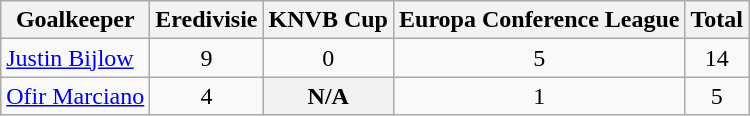<table class="wikitable sortable" style="text-align: center;">
<tr>
<th>Goalkeeper</th>
<th>Eredivisie</th>
<th>KNVB Cup</th>
<th>Europa Conference League</th>
<th>Total</th>
</tr>
<tr>
<td style="text-align:left;"> <a href='#'>Justin Bijlow</a></td>
<td>9</td>
<td>0</td>
<td>5</td>
<td>14</td>
</tr>
<tr>
<td style="text-align:left;"> <a href='#'>Ofir Marciano</a></td>
<td>4</td>
<th>N/A</th>
<td>1</td>
<td>5</td>
</tr>
</table>
